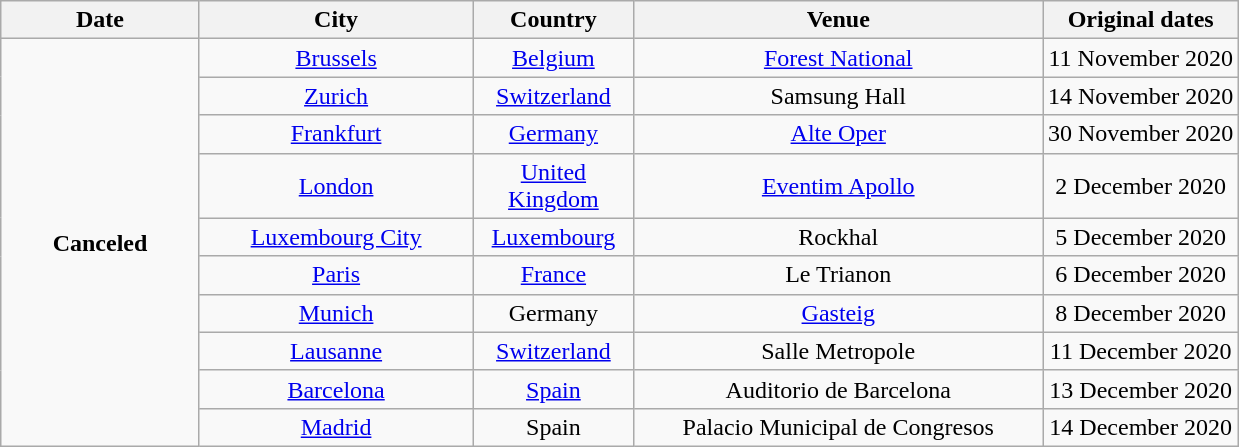<table class="wikitable" style="text-align:center;">
<tr>
<th style="width:125px;">Date</th>
<th style="width:175px;">City</th>
<th style="width:100px;">Country</th>
<th style="width:265px;">Venue</th>
<th>Original dates</th>
</tr>
<tr>
<td rowspan="10"><strong>Canceled</strong></td>
<td><a href='#'>Brussels</a></td>
<td><a href='#'>Belgium</a></td>
<td><a href='#'>Forest National</a></td>
<td>11 November 2020</td>
</tr>
<tr>
<td><a href='#'>Zurich</a></td>
<td><a href='#'>Switzerland</a></td>
<td>Samsung Hall</td>
<td>14 November 2020</td>
</tr>
<tr>
<td><a href='#'>Frankfurt</a></td>
<td><a href='#'>Germany</a></td>
<td><a href='#'>Alte Oper</a></td>
<td>30 November 2020</td>
</tr>
<tr>
<td><a href='#'>London</a></td>
<td><a href='#'>United Kingdom</a></td>
<td><a href='#'>Eventim Apollo</a></td>
<td>2 December 2020</td>
</tr>
<tr>
<td><a href='#'>Luxembourg City</a></td>
<td><a href='#'>Luxembourg</a></td>
<td>Rockhal</td>
<td>5 December 2020</td>
</tr>
<tr>
<td><a href='#'>Paris</a></td>
<td><a href='#'>France</a></td>
<td>Le Trianon</td>
<td>6 December 2020</td>
</tr>
<tr>
<td><a href='#'>Munich</a></td>
<td>Germany</td>
<td><a href='#'>Gasteig</a></td>
<td>8 December 2020</td>
</tr>
<tr>
<td><a href='#'>Lausanne</a></td>
<td><a href='#'>Switzerland</a></td>
<td>Salle Metropole</td>
<td>11 December 2020</td>
</tr>
<tr>
<td><a href='#'>Barcelona</a></td>
<td><a href='#'>Spain</a></td>
<td>Auditorio de Barcelona</td>
<td>13 December 2020</td>
</tr>
<tr>
<td><a href='#'>Madrid</a></td>
<td>Spain</td>
<td>Palacio Municipal de Congresos</td>
<td>14 December 2020</td>
</tr>
</table>
